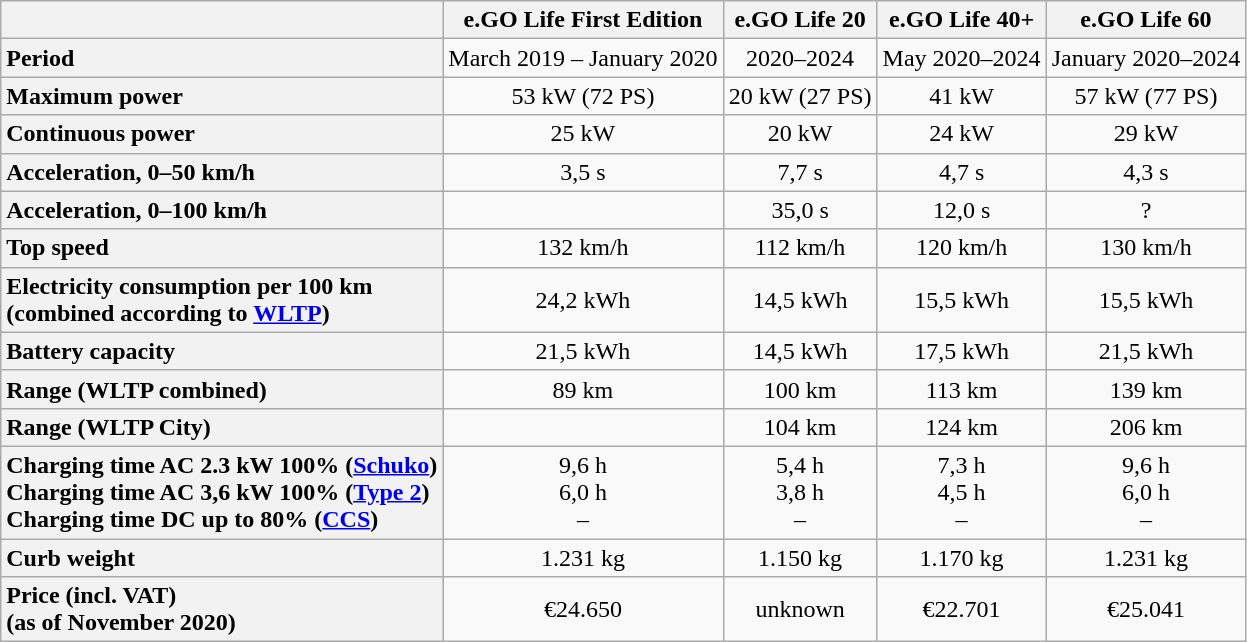<table class="wikitable" style="text-align:center">
<tr>
<th></th>
<th>e.GO Life First Edition</th>
<th>e.GO Life 20</th>
<th>e.GO Life 40+</th>
<th>e.GO Life 60</th>
</tr>
<tr>
<th style="text-align:left">Period</th>
<td>March 2019 – January 2020</td>
<td>2020–2024</td>
<td>May 2020–2024</td>
<td>January 2020–2024</td>
</tr>
<tr>
<th style="text-align:left">Maximum power</th>
<td>53 kW (72 PS)</td>
<td>20 kW (27 PS)</td>
<td>41 kW</td>
<td>57 kW (77 PS)</td>
</tr>
<tr>
<th style="text-align:left">Continuous power</th>
<td>25 kW</td>
<td>20 kW</td>
<td>24 kW</td>
<td>29 kW</td>
</tr>
<tr>
<th style="text-align:left">Acceleration, 0–50 km/h</th>
<td>3,5 s</td>
<td>7,7 s</td>
<td>4,7 s</td>
<td>4,3 s</td>
</tr>
<tr>
<th style="text-align:left">Acceleration, 0–100 km/h</th>
<td></td>
<td>35,0 s</td>
<td>12,0 s</td>
<td>?</td>
</tr>
<tr>
<th style="text-align:left">Top speed</th>
<td>132 km/h</td>
<td>112 km/h</td>
<td>120 km/h</td>
<td>130 km/h</td>
</tr>
<tr>
<th style="text-align:left">Electricity consumption per 100 km<br>(combined according to <a href='#'>WLTP</a>)</th>
<td>24,2 kWh</td>
<td>14,5 kWh</td>
<td>15,5 kWh</td>
<td>15,5 kWh</td>
</tr>
<tr>
<th style="text-align:left">Battery capacity</th>
<td>21,5 kWh</td>
<td>14,5 kWh</td>
<td>17,5 kWh</td>
<td>21,5 kWh</td>
</tr>
<tr>
<th style="text-align:left">Range (WLTP combined)</th>
<td>89 km</td>
<td>100 km</td>
<td>113 km</td>
<td>139 km</td>
</tr>
<tr>
<th style="text-align:left">Range (WLTP City)</th>
<td></td>
<td>104 km</td>
<td>124 km</td>
<td>206 km</td>
</tr>
<tr>
<th style="text-align:left">Charging time AC 2.3 kW 100% (<a href='#'>Schuko</a>)<br>Charging time AC 3,6 kW 100% (<a href='#'>Type 2</a>)<br>Charging time DC up to 80% (<a href='#'>CCS</a>)</th>
<td>9,6 h<br>6,0 h<br>–</td>
<td>5,4 h<br>3,8 h<br>–</td>
<td>7,3 h<br>4,5 h<br>–</td>
<td>9,6 h<br>6,0 h<br>–</td>
</tr>
<tr>
<th style="text-align:left">Curb weight</th>
<td>1.231 kg</td>
<td>1.150 kg</td>
<td>1.170 kg</td>
<td>1.231 kg</td>
</tr>
<tr>
<th style="text-align:left">Price (incl. VAT)<br>(as of November 2020)</th>
<td>€24.650</td>
<td>unknown</td>
<td>€22.701</td>
<td>€25.041</td>
</tr>
</table>
